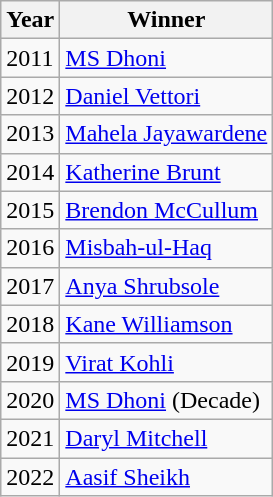<table class="wikitable">
<tr>
<th>Year</th>
<th>Winner</th>
</tr>
<tr>
<td>2011</td>
<td> <a href='#'>MS Dhoni</a></td>
</tr>
<tr>
<td>2012</td>
<td> <a href='#'>Daniel Vettori</a></td>
</tr>
<tr>
<td>2013</td>
<td> <a href='#'>Mahela Jayawardene</a></td>
</tr>
<tr>
<td>2014</td>
<td> <a href='#'>Katherine Brunt</a></td>
</tr>
<tr>
<td>2015</td>
<td> <a href='#'>Brendon McCullum</a></td>
</tr>
<tr>
<td>2016</td>
<td> <a href='#'>Misbah-ul-Haq</a></td>
</tr>
<tr>
<td>2017</td>
<td> <a href='#'>Anya Shrubsole</a></td>
</tr>
<tr>
<td>2018</td>
<td> <a href='#'>Kane Williamson</a></td>
</tr>
<tr>
<td>2019</td>
<td> <a href='#'>Virat Kohli</a></td>
</tr>
<tr>
<td>2020</td>
<td> <a href='#'>MS Dhoni</a> (Decade)</td>
</tr>
<tr>
<td>2021</td>
<td> <a href='#'>Daryl Mitchell</a></td>
</tr>
<tr>
<td>2022</td>
<td> <a href='#'>Aasif Sheikh</a></td>
</tr>
</table>
